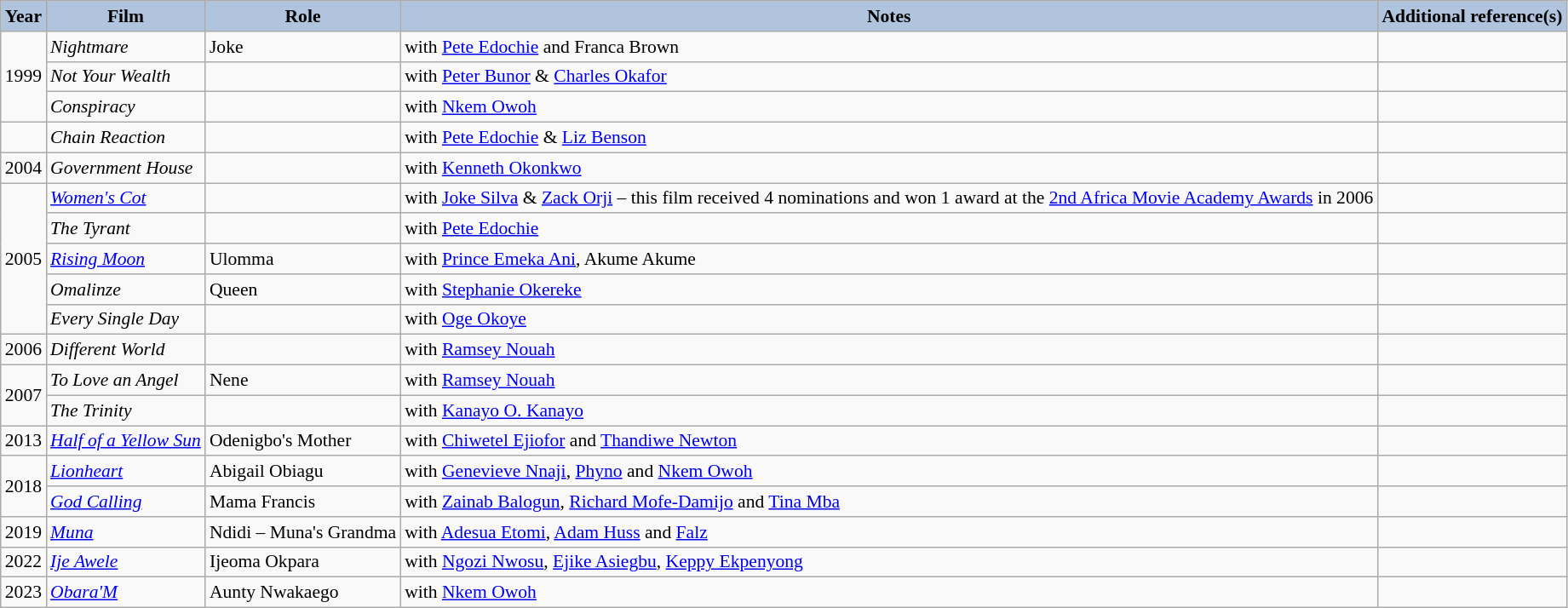<table class="wikitable" style="font-size:90%;">
<tr>
<th style="background:#B0C4DE;">Year</th>
<th style="background:#B0C4DE;">Film</th>
<th style="background:#B0C4DE;">Role</th>
<th style="background:#B0C4DE;">Notes</th>
<th style="background:#B0C4DE;">Additional reference(s)</th>
</tr>
<tr>
<td rowspan="3">1999</td>
<td><em>Nightmare</em></td>
<td>Joke</td>
<td>with <a href='#'>Pete Edochie</a> and Franca Brown</td>
<td></td>
</tr>
<tr>
<td><em>Not Your Wealth</em></td>
<td></td>
<td>with <a href='#'>Peter Bunor</a> & <a href='#'>Charles Okafor</a></td>
<td></td>
</tr>
<tr>
<td><em>Conspiracy </em></td>
<td></td>
<td>with <a href='#'>Nkem Owoh</a></td>
<td></td>
</tr>
<tr>
<td></td>
<td><em>Chain Reaction</em></td>
<td></td>
<td>with <a href='#'>Pete Edochie</a> & <a href='#'>Liz Benson</a></td>
<td></td>
</tr>
<tr>
<td>2004</td>
<td><em>Government House</em></td>
<td></td>
<td>with <a href='#'>Kenneth Okonkwo</a></td>
<td></td>
</tr>
<tr>
<td rowspan="5">2005</td>
<td><em><a href='#'>Women's Cot</a></em></td>
<td></td>
<td>with <a href='#'>Joke Silva</a> & <a href='#'>Zack Orji</a> – this film received 4 nominations and won 1 award at the <a href='#'>2nd Africa Movie Academy Awards</a> in 2006</td>
<td></td>
</tr>
<tr>
<td><em>The Tyrant</em></td>
<td></td>
<td>with <a href='#'>Pete Edochie</a></td>
<td></td>
</tr>
<tr>
<td><em><a href='#'>Rising Moon</a></em></td>
<td>Ulomma</td>
<td>with <a href='#'>Prince Emeka Ani</a>, Akume Akume</td>
<td></td>
</tr>
<tr>
<td><em>Omalinze </em></td>
<td>Queen</td>
<td>with <a href='#'>Stephanie Okereke</a></td>
<td></td>
</tr>
<tr>
<td><em>Every Single Day</em></td>
<td></td>
<td>with <a href='#'>Oge Okoye</a></td>
<td></td>
</tr>
<tr>
<td>2006</td>
<td><em>Different World</em></td>
<td></td>
<td>with <a href='#'>Ramsey Nouah</a></td>
<td></td>
</tr>
<tr>
<td rowspan="2">2007</td>
<td><em>To Love an Angel</em></td>
<td>Nene</td>
<td>with <a href='#'>Ramsey Nouah</a></td>
<td></td>
</tr>
<tr>
<td><em>The Trinity</em></td>
<td></td>
<td>with <a href='#'>Kanayo O. Kanayo</a></td>
<td></td>
</tr>
<tr>
<td rowspan="1">2013</td>
<td><em><a href='#'>Half of a Yellow Sun</a></em></td>
<td>Odenigbo's Mother</td>
<td>with <a href='#'>Chiwetel Ejiofor</a> and <a href='#'>Thandiwe Newton</a></td>
<td></td>
</tr>
<tr>
<td rowspan="2">2018</td>
<td><em><a href='#'>Lionheart</a></em></td>
<td>Abigail Obiagu</td>
<td>with <a href='#'>Genevieve Nnaji</a>, <a href='#'>Phyno</a> and <a href='#'>Nkem Owoh</a></td>
<td></td>
</tr>
<tr>
<td><em><a href='#'>God Calling</a></em></td>
<td>Mama Francis</td>
<td>with <a href='#'>Zainab Balogun</a>, <a href='#'>Richard Mofe-Damijo</a> and <a href='#'>Tina Mba</a></td>
<td></td>
</tr>
<tr>
<td rowspan="1">2019</td>
<td><em><a href='#'>Muna</a></em></td>
<td>Ndidi – Muna's Grandma</td>
<td>with <a href='#'>Adesua Etomi</a>, <a href='#'>Adam Huss</a> and <a href='#'>Falz</a></td>
<td></td>
</tr>
<tr>
<td rowspan="1">2022</td>
<td><em><a href='#'>Ije Awele</a></em></td>
<td>Ijeoma Okpara</td>
<td>with <a href='#'>Ngozi Nwosu</a>, <a href='#'>Ejike Asiegbu</a>, <a href='#'>Keppy Ekpenyong</a></td>
<td></td>
</tr>
<tr>
<td rowspan="1">2023</td>
<td><em><a href='#'>Obara'M</a></em></td>
<td>Aunty Nwakaego</td>
<td>with <a href='#'>Nkem Owoh</a></td>
<td></td>
</tr>
</table>
